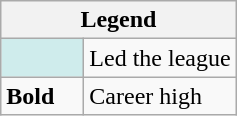<table class="wikitable mw-collapsible mw-collapsed">
<tr>
<th colspan="2">Legend</th>
</tr>
<tr>
<td style="background:#cfecec; width:3em;"></td>
<td>Led the league</td>
</tr>
<tr>
<td><strong>Bold</strong></td>
<td>Career high</td>
</tr>
</table>
